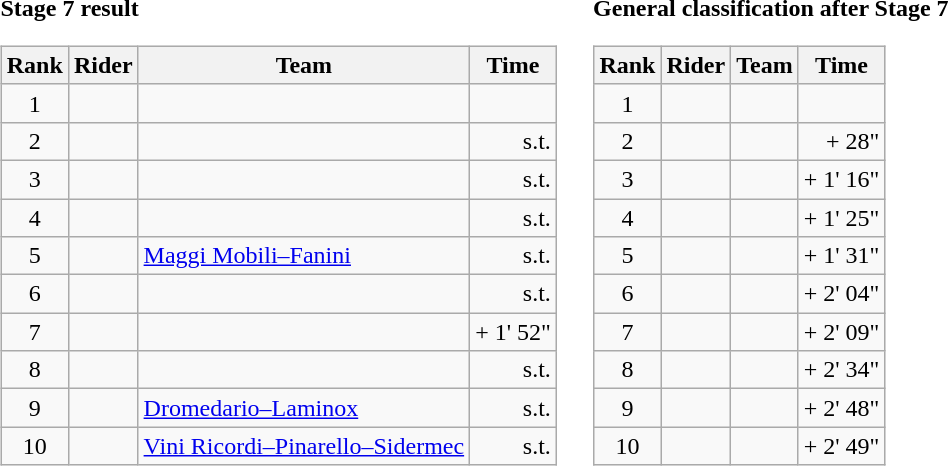<table>
<tr>
<td><strong>Stage 7 result</strong><br><table class="wikitable">
<tr>
<th scope="col">Rank</th>
<th scope="col">Rider</th>
<th scope="col">Team</th>
<th scope="col">Time</th>
</tr>
<tr>
<td style="text-align:center;">1</td>
<td></td>
<td></td>
<td style="text-align:right;"></td>
</tr>
<tr>
<td style="text-align:center;">2</td>
<td></td>
<td></td>
<td style="text-align:right;">s.t.</td>
</tr>
<tr>
<td style="text-align:center;">3</td>
<td></td>
<td></td>
<td style="text-align:right;">s.t.</td>
</tr>
<tr>
<td style="text-align:center;">4</td>
<td></td>
<td></td>
<td style="text-align:right;">s.t.</td>
</tr>
<tr>
<td style="text-align:center;">5</td>
<td></td>
<td><a href='#'>Maggi Mobili–Fanini</a></td>
<td style="text-align:right;">s.t.</td>
</tr>
<tr>
<td style="text-align:center;">6</td>
<td></td>
<td></td>
<td style="text-align:right;">s.t.</td>
</tr>
<tr>
<td style="text-align:center;">7</td>
<td></td>
<td></td>
<td style="text-align:right;">+ 1' 52"</td>
</tr>
<tr>
<td style="text-align:center;">8</td>
<td></td>
<td></td>
<td style="text-align:right;">s.t.</td>
</tr>
<tr>
<td style="text-align:center;">9</td>
<td></td>
<td><a href='#'>Dromedario–Laminox</a></td>
<td style="text-align:right;">s.t.</td>
</tr>
<tr>
<td style="text-align:center;">10</td>
<td></td>
<td><a href='#'>Vini Ricordi–Pinarello–Sidermec</a></td>
<td style="text-align:right;">s.t.</td>
</tr>
</table>
</td>
<td></td>
<td><strong>General classification after Stage 7</strong><br><table class="wikitable">
<tr>
<th scope="col">Rank</th>
<th scope="col">Rider</th>
<th scope="col">Team</th>
<th scope="col">Time</th>
</tr>
<tr>
<td style="text-align:center;">1</td>
<td></td>
<td></td>
<td style="text-align:right;"></td>
</tr>
<tr>
<td style="text-align:center;">2</td>
<td></td>
<td></td>
<td style="text-align:right;">+ 28"</td>
</tr>
<tr>
<td style="text-align:center;">3</td>
<td></td>
<td></td>
<td style="text-align:right;">+ 1' 16"</td>
</tr>
<tr>
<td style="text-align:center;">4</td>
<td></td>
<td></td>
<td style="text-align:right;">+ 1' 25"</td>
</tr>
<tr>
<td style="text-align:center;">5</td>
<td></td>
<td></td>
<td style="text-align:right;">+ 1' 31"</td>
</tr>
<tr>
<td style="text-align:center;">6</td>
<td></td>
<td></td>
<td style="text-align:right;">+ 2' 04"</td>
</tr>
<tr>
<td style="text-align:center;">7</td>
<td></td>
<td></td>
<td style="text-align:right;">+ 2' 09"</td>
</tr>
<tr>
<td style="text-align:center;">8</td>
<td></td>
<td></td>
<td style="text-align:right;">+ 2' 34"</td>
</tr>
<tr>
<td style="text-align:center;">9</td>
<td></td>
<td></td>
<td style="text-align:right;">+ 2' 48"</td>
</tr>
<tr>
<td style="text-align:center;">10</td>
<td></td>
<td></td>
<td style="text-align:right;">+ 2' 49"</td>
</tr>
</table>
</td>
</tr>
</table>
